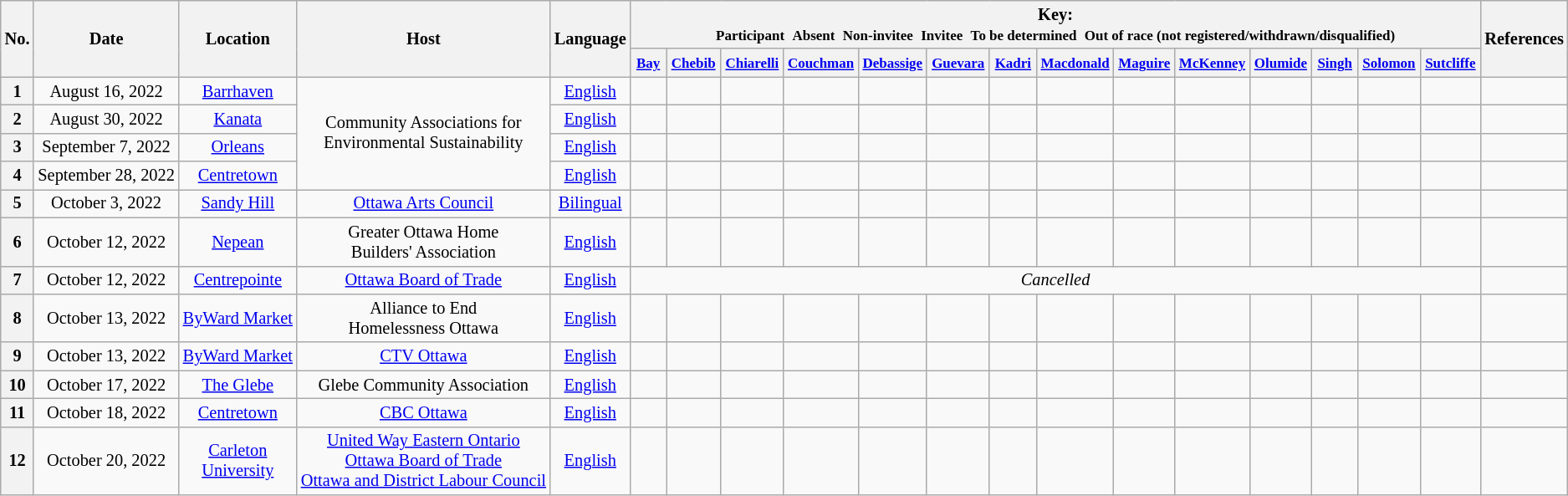<table class="wikitable" style="font-size:85%; text-align:center;">
<tr>
<th rowspan="2" style="white-space:nowrap;">No.</th>
<th rowspan="2">Date</th>
<th rowspan="2">Location</th>
<th rowspan="2">Host</th>
<th rowspan="2">Language</th>
<th colspan="14">Key:<br> <small>Participant </small>  <small>Absent </small>  <small>Non-invitee </small>  <small>Invitee </small>  <small>To be determined </small> <small>Out of race (not registered/withdrawn/disqualified)</small></th>
<th rowspan="2">References</th>
</tr>
<tr>
<th scope="col" style="width:4em;"><small><a href='#'>Bay</a></small></th>
<th scope="col" style="width:4em;"><small><a href='#'>Chebib</a></small></th>
<th scope="col" style="width:4em;"><small><a href='#'>Chiarelli</a></small></th>
<th scope="col" style="width:4em;"><small><a href='#'>Couchman</a></small></th>
<th scope="col" style="width:4em;"><small><a href='#'>Debassige</a></small></th>
<th scope="col" style="width:4em;"><small><a href='#'>Guevara</a></small></th>
<th scope="col" style="width:4em;"><small><a href='#'>Kadri</a></small></th>
<th scope="col" style="width:4em;"><small><a href='#'>Macdonald</a></small></th>
<th scope="col" style="width:4em;"><small><a href='#'>Maguire</a></small></th>
<th scope="col" style="width:4em;"><small><a href='#'>McKenney</a></small></th>
<th scope="col" style="width:4em;"><small><a href='#'>Olumide</a></small></th>
<th scope="col" style="width:4em;"><small><a href='#'>Singh</a></small></th>
<th scope="col" style="width:4em;"><small><a href='#'>Solomon</a></small></th>
<th scope="col" style="width:4em;"><small><a href='#'>Sutcliffe</a></small></th>
</tr>
<tr>
<th>1</th>
<td style="white-space:nowrap;">August 16, 2022</td>
<td style="white-space:nowrap;"><a href='#'>Barrhaven</a></td>
<td style="white-space:nowrap; text-align:center;" rowspan=4>Community Associations for<br>Environmental Sustainability</td>
<td style="white-space:nowrap;"><a href='#'>English</a></td>
<td></td>
<td></td>
<td></td>
<td></td>
<td></td>
<td></td>
<td></td>
<td></td>
<td></td>
<td></td>
<td></td>
<td></td>
<td></td>
<td></td>
<td style="white-space:nowrap;"></td>
</tr>
<tr>
<th>2</th>
<td style="white-space:nowrap;">August 30, 2022</td>
<td style="white-space:nowrap;"><a href='#'>Kanata</a></td>
<td style="white-space:nowrap;"><a href='#'>English</a></td>
<td></td>
<td></td>
<td></td>
<td></td>
<td></td>
<td></td>
<td></td>
<td></td>
<td></td>
<td></td>
<td></td>
<td></td>
<td></td>
<td></td>
<td style="white-space:nowrap;"></td>
</tr>
<tr>
<th>3</th>
<td style="white-space:nowrap;">September 7, 2022</td>
<td style="white-space:nowrap;"><a href='#'>Orleans</a></td>
<td style="white-space:nowrap;"><a href='#'>English</a></td>
<td></td>
<td></td>
<td></td>
<td></td>
<td></td>
<td></td>
<td></td>
<td></td>
<td></td>
<td></td>
<td></td>
<td></td>
<td></td>
<td></td>
<td style="white-space:nowrap;"></td>
</tr>
<tr>
<th>4</th>
<td style="white-space:nowrap;">September 28, 2022</td>
<td style="white-space:nowrap;"><a href='#'>Centretown</a></td>
<td style="white-space:nowrap;"><a href='#'>English</a></td>
<td></td>
<td></td>
<td></td>
<td></td>
<td></td>
<td></td>
<td></td>
<td></td>
<td></td>
<td></td>
<td></td>
<td></td>
<td></td>
<td></td>
<td style="white-space:nowrap;"></td>
</tr>
<tr>
<th>5</th>
<td style="white-space:nowrap;">October 3, 2022</td>
<td style="white-space:nowrap;"><a href='#'>Sandy Hill</a></td>
<td style="white-space:nowrap; text-align:center;"><a href='#'>Ottawa Arts Council</a></td>
<td style="white-space:nowrap;"><a href='#'>Bilingual</a></td>
<td></td>
<td></td>
<td></td>
<td></td>
<td></td>
<td></td>
<td></td>
<td></td>
<td></td>
<td></td>
<td></td>
<td></td>
<td></td>
<td></td>
<td style="white-space:nowrap;"></td>
</tr>
<tr>
<th>6</th>
<td style="white-space:nowrap;">October 12, 2022</td>
<td style="white-space:nowrap;"><a href='#'>Nepean</a></td>
<td style="white-space:nowrap; text-align:center;">Greater Ottawa Home<br>Builders' Association</td>
<td style="white-space:nowrap;"><a href='#'>English</a></td>
<td></td>
<td></td>
<td></td>
<td></td>
<td></td>
<td></td>
<td></td>
<td></td>
<td></td>
<td></td>
<td></td>
<td></td>
<td></td>
<td></td>
<td style="white-space:nowrap;"></td>
</tr>
<tr>
<th>7</th>
<td style="white-space:nowrap;">October 12, 2022</td>
<td style="white-space:nowrap;"><a href='#'>Centrepointe</a></td>
<td style="white-space:nowrap; text-align:center;"><a href='#'>Ottawa Board of Trade</a></td>
<td style="white-space:nowrap;"><a href='#'>English</a></td>
<td colspan="14" align="center"><em>Cancelled</em></td>
<td style="white-space:nowrap;"></td>
</tr>
<tr>
<th>8</th>
<td style="white-space:nowrap;">October 13, 2022</td>
<td style="white-space:nowrap;"><a href='#'>ByWard Market</a></td>
<td style="white-space:nowrap; text-align:center;">Alliance to End<br>Homelessness Ottawa</td>
<td style="white-space:nowrap;"><a href='#'>English</a></td>
<td></td>
<td></td>
<td></td>
<td></td>
<td></td>
<td></td>
<td></td>
<td></td>
<td></td>
<td></td>
<td></td>
<td></td>
<td></td>
<td></td>
<td style="white-space:nowrap;"></td>
</tr>
<tr>
<th>9</th>
<td style="white-space:nowrap;">October 13, 2022</td>
<td style="white-space:nowrap;"><a href='#'>ByWard Market</a></td>
<td style="white-space:nowrap; text-align:center;"><a href='#'>CTV Ottawa</a></td>
<td style="white-space:nowrap;"><a href='#'>English</a></td>
<td></td>
<td></td>
<td></td>
<td></td>
<td></td>
<td></td>
<td></td>
<td></td>
<td></td>
<td></td>
<td></td>
<td></td>
<td></td>
<td></td>
<td style="white-space:nowrap;"></td>
</tr>
<tr>
<th>10</th>
<td style="white-space:nowrap;">October 17, 2022</td>
<td style="white-space:nowrap;"><a href='#'>The Glebe</a></td>
<td style="white-space:nowrap; text-align:center;">Glebe Community Association</td>
<td style="white-space:nowrap;"><a href='#'>English</a></td>
<td></td>
<td></td>
<td></td>
<td></td>
<td></td>
<td></td>
<td></td>
<td></td>
<td></td>
<td></td>
<td></td>
<td></td>
<td></td>
<td></td>
<td style="white-space:nowrap;"></td>
</tr>
<tr>
<th>11</th>
<td style="white-space:nowrap;">October 18, 2022</td>
<td style="white-space:nowrap;"><a href='#'>Centretown</a></td>
<td style="white-space:nowrap; text-align:center;"><a href='#'>CBC Ottawa</a></td>
<td style="white-space:nowrap;"><a href='#'>English</a></td>
<td></td>
<td></td>
<td></td>
<td></td>
<td></td>
<td></td>
<td></td>
<td></td>
<td></td>
<td></td>
<td></td>
<td></td>
<td></td>
<td></td>
<td style="white-space:nowrap;"></td>
</tr>
<tr>
<th>12</th>
<td style="white-space:nowrap;">October 20, 2022</td>
<td style="white-space:nowrap;"><a href='#'>Carleton<br>University</a></td>
<td style="white-space:nowrap; text-align:center;"><a href='#'>United Way Eastern Ontario</a><br><a href='#'>Ottawa Board of Trade</a><br><a href='#'>Ottawa and District Labour Council</a></td>
<td style="white-space:nowrap;"><a href='#'>English</a></td>
<td></td>
<td></td>
<td></td>
<td></td>
<td></td>
<td></td>
<td></td>
<td></td>
<td></td>
<td></td>
<td></td>
<td></td>
<td></td>
<td></td>
<td style="white-space:nowrap;"></td>
</tr>
</table>
